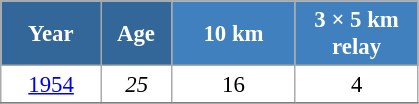<table class="wikitable" style="font-size:95%; text-align:center; border:grey solid 1px; border-collapse:collapse; background:#ffffff;">
<tr>
<th style="background-color:#369; color:white; width:60px;"> Year </th>
<th style="background-color:#369; color:white; width:40px;"> Age </th>
<th style="background-color:#4180be; color:white; width:75px;"> 10 km </th>
<th style="background-color:#4180be; color:white; width:75px;"> 3 × 5 km <br> relay </th>
</tr>
<tr>
<td><a href='#'>1954</a></td>
<td><em>25</em></td>
<td>16</td>
<td>4</td>
</tr>
<tr>
</tr>
</table>
